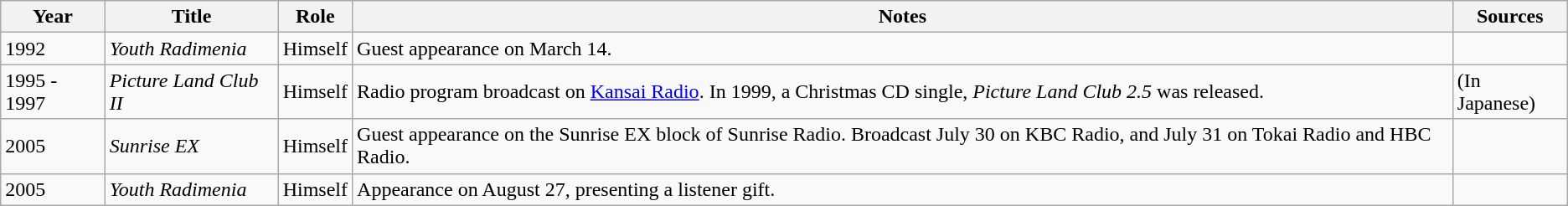<table class="wikitable sortable plainrowheaders">
<tr>
<th>Year</th>
<th>Title</th>
<th>Role</th>
<th class="unsortable">Notes</th>
<th class="unsortable">Sources</th>
</tr>
<tr>
<td>1992</td>
<td><em>Youth Radimenia</em></td>
<td>Himself</td>
<td>Guest appearance on March 14.</td>
<td></td>
</tr>
<tr>
<td>1995 - 1997</td>
<td><em>Picture Land Club II</em></td>
<td>Himself</td>
<td>Radio program broadcast on <a href='#'>Kansai Radio</a>. In 1999, a Christmas CD single, <em>Picture Land Club 2.5</em> was released.</td>
<td> (In Japanese)</td>
</tr>
<tr>
<td>2005</td>
<td><em>Sunrise EX</em></td>
<td>Himself</td>
<td>Guest appearance on the Sunrise EX block of Sunrise Radio. Broadcast July 30 on KBC Radio, and July 31 on Tokai Radio and HBC Radio.</td>
<td></td>
</tr>
<tr>
<td>2005</td>
<td><em>Youth Radimenia</em></td>
<td>Himself</td>
<td>Appearance on August 27, presenting a listener gift.</td>
<td></td>
</tr>
</table>
